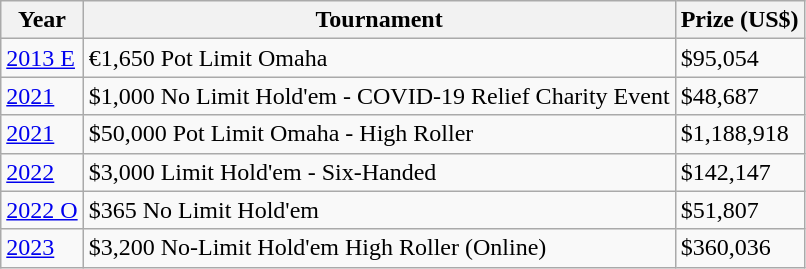<table class="wikitable">
<tr>
<th>Year</th>
<th>Tournament</th>
<th>Prize (US$)</th>
</tr>
<tr>
<td><a href='#'>2013 E</a></td>
<td>€1,650 Pot Limit Omaha</td>
<td>$95,054</td>
</tr>
<tr>
<td><a href='#'>2021</a></td>
<td>$1,000 No Limit Hold'em - COVID-19 Relief Charity Event</td>
<td>$48,687</td>
</tr>
<tr>
<td><a href='#'>2021</a></td>
<td>$50,000 Pot Limit Omaha - High Roller</td>
<td>$1,188,918</td>
</tr>
<tr>
<td><a href='#'>2022</a></td>
<td>$3,000 Limit Hold'em - Six-Handed</td>
<td>$142,147</td>
</tr>
<tr>
<td><a href='#'>2022 O</a></td>
<td>$365 No Limit Hold'em</td>
<td>$51,807</td>
</tr>
<tr>
<td><a href='#'>2023</a></td>
<td>$3,200 No-Limit Hold'em High Roller (Online)</td>
<td>$360,036</td>
</tr>
</table>
